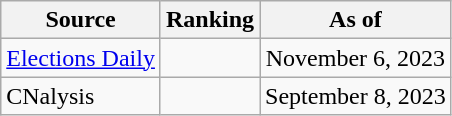<table class="wikitable" style="text-align:center">
<tr>
<th>Source</th>
<th>Ranking</th>
<th>As of</th>
</tr>
<tr>
<td align=left><a href='#'>Elections Daily</a></td>
<td></td>
<td>November 6, 2023</td>
</tr>
<tr>
<td align=left>CNalysis</td>
<td></td>
<td>September 8, 2023</td>
</tr>
</table>
